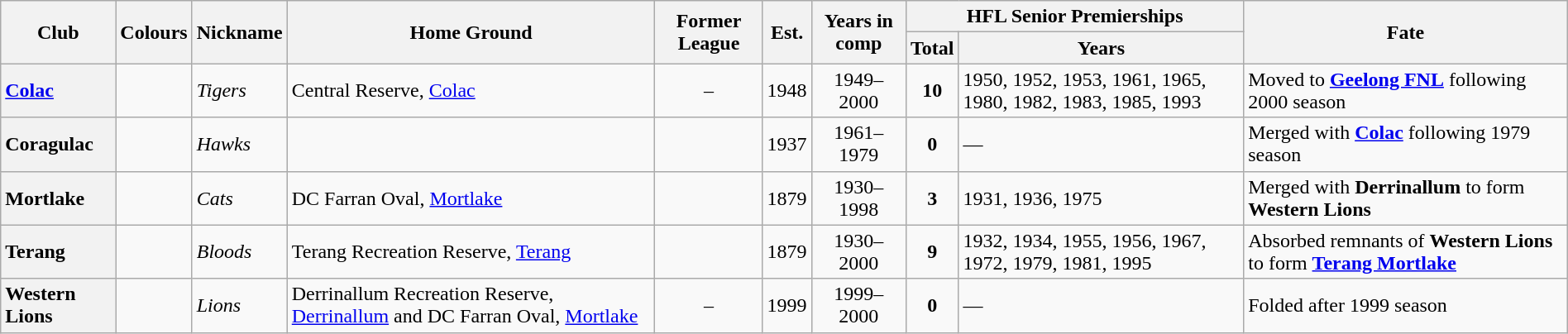<table class="wikitable sortable" style="width:100%">
<tr>
<th rowspan="2">Club</th>
<th rowspan="2">Colours</th>
<th rowspan="2">Nickname</th>
<th rowspan="2">Home Ground</th>
<th rowspan="2">Former League</th>
<th rowspan="2">Est.</th>
<th rowspan="2">Years in comp</th>
<th colspan="2">HFL Senior Premierships</th>
<th rowspan="2">Fate</th>
</tr>
<tr>
<th>Total</th>
<th>Years</th>
</tr>
<tr>
<th style="text-align:left"><a href='#'>Colac</a></th>
<td></td>
<td><em>Tigers</em></td>
<td>Central Reserve, <a href='#'>Colac</a></td>
<td align="center">–</td>
<td align="center">1948</td>
<td align="center">1949–2000</td>
<td align="center"><strong>10</strong></td>
<td>1950, 1952, 1953, 1961, 1965, 1980, 1982, 1983, 1985, 1993</td>
<td>Moved to <a href='#'><strong>Geelong FNL</strong></a> following 2000 season</td>
</tr>
<tr>
<th style="text-align:left">Coragulac</th>
<td></td>
<td><em>Hawks</em></td>
<td></td>
<td align="center"></td>
<td align="center">1937</td>
<td align="center">1961–1979</td>
<td align=center><strong>0</strong></td>
<td>—</td>
<td>Merged with <a href='#'><strong>Colac</strong></a> following 1979 season</td>
</tr>
<tr>
<th style="text-align:left">Mortlake</th>
<td></td>
<td><em>Cats</em></td>
<td>DC Farran Oval, <a href='#'>Mortlake</a></td>
<td align="center"></td>
<td align="center">1879</td>
<td align="center">1930–1998</td>
<td align=center><strong>3</strong></td>
<td>1931, 1936, 1975</td>
<td>Merged with <strong>Derrinallum</strong> to form <strong>Western Lions</strong></td>
</tr>
<tr>
<th style="text-align:left">Terang</th>
<td></td>
<td><em>Bloods</em></td>
<td>Terang Recreation Reserve, <a href='#'>Terang</a></td>
<td align="center"></td>
<td align="center">1879</td>
<td align="center">1930–2000</td>
<td align=center><strong>9</strong></td>
<td>1932, 1934, 1955, 1956, 1967, 1972, 1979, 1981, 1995</td>
<td>Absorbed remnants of <strong>Western Lions</strong> to form <a href='#'><strong>Terang Mortlake</strong></a></td>
</tr>
<tr>
<th style="text-align:left">Western Lions</th>
<td></td>
<td><em>Lions</em></td>
<td>Derrinallum Recreation Reserve, <a href='#'>Derrinallum</a> and DC Farran Oval, <a href='#'>Mortlake</a></td>
<td align="center">–</td>
<td align="center">1999</td>
<td align="center">1999–2000</td>
<td align=center><strong>0</strong></td>
<td>—</td>
<td>Folded after 1999 season</td>
</tr>
</table>
